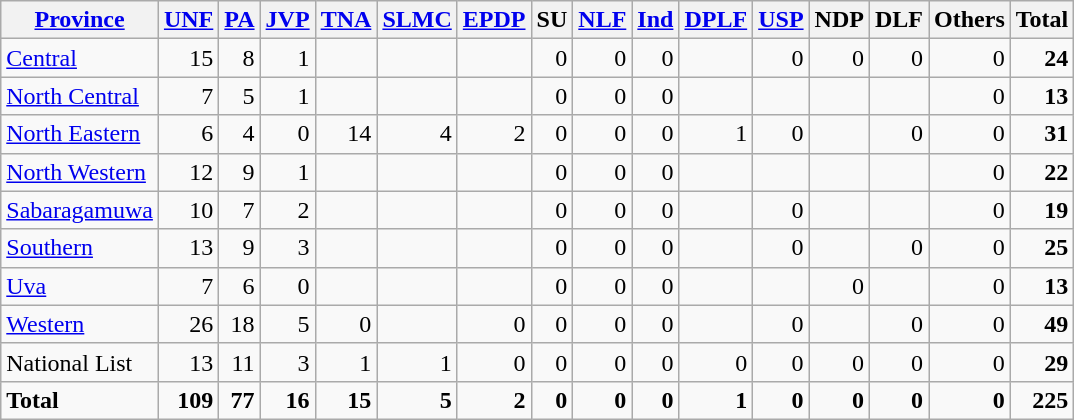<table class="wikitable sortable" border="1" style="text-align:right;">
<tr>
<th><a href='#'>Province</a></th>
<th><a href='#'>UNF</a><br></th>
<th><a href='#'>PA</a><br></th>
<th><a href='#'>JVP</a><br></th>
<th><a href='#'>TNA</a><br></th>
<th><a href='#'>SLMC</a><br></th>
<th><a href='#'>EPDP</a><br></th>
<th>SU<br></th>
<th><a href='#'>NLF</a><br></th>
<th><a href='#'>Ind</a><br></th>
<th><a href='#'>DPLF</a><br></th>
<th><a href='#'>USP</a><br></th>
<th>NDP<br></th>
<th>DLF<br></th>
<th>Others<br></th>
<th>Total<br></th>
</tr>
<tr>
<td align=left><a href='#'>Central</a></td>
<td>15</td>
<td>8</td>
<td>1</td>
<td></td>
<td></td>
<td></td>
<td>0</td>
<td>0</td>
<td>0</td>
<td></td>
<td>0</td>
<td>0</td>
<td>0</td>
<td>0</td>
<td><strong>24</strong></td>
</tr>
<tr>
<td align=left><a href='#'>North Central</a></td>
<td>7</td>
<td>5</td>
<td>1</td>
<td></td>
<td></td>
<td></td>
<td>0</td>
<td>0</td>
<td>0</td>
<td></td>
<td></td>
<td></td>
<td></td>
<td>0</td>
<td><strong>13</strong></td>
</tr>
<tr>
<td align=left><a href='#'>North Eastern</a></td>
<td>6</td>
<td>4</td>
<td>0</td>
<td>14</td>
<td>4</td>
<td>2</td>
<td>0</td>
<td>0</td>
<td>0</td>
<td>1</td>
<td>0</td>
<td></td>
<td>0</td>
<td>0</td>
<td><strong>31</strong></td>
</tr>
<tr>
<td align=left><a href='#'>North Western</a></td>
<td>12</td>
<td>9</td>
<td>1</td>
<td></td>
<td></td>
<td></td>
<td>0</td>
<td>0</td>
<td>0</td>
<td></td>
<td></td>
<td></td>
<td></td>
<td>0</td>
<td><strong>22</strong></td>
</tr>
<tr>
<td align=left><a href='#'>Sabaragamuwa</a></td>
<td>10</td>
<td>7</td>
<td>2</td>
<td></td>
<td></td>
<td></td>
<td>0</td>
<td>0</td>
<td>0</td>
<td></td>
<td>0</td>
<td></td>
<td></td>
<td>0</td>
<td><strong>19</strong></td>
</tr>
<tr>
<td align=left><a href='#'>Southern</a></td>
<td>13</td>
<td>9</td>
<td>3</td>
<td></td>
<td></td>
<td></td>
<td>0</td>
<td>0</td>
<td>0</td>
<td></td>
<td>0</td>
<td></td>
<td>0</td>
<td>0</td>
<td><strong>25</strong></td>
</tr>
<tr>
<td align=left><a href='#'>Uva</a></td>
<td>7</td>
<td>6</td>
<td>0</td>
<td></td>
<td></td>
<td></td>
<td>0</td>
<td>0</td>
<td>0</td>
<td></td>
<td></td>
<td>0</td>
<td></td>
<td>0</td>
<td><strong>13</strong></td>
</tr>
<tr>
<td align=left><a href='#'>Western</a></td>
<td>26</td>
<td>18</td>
<td>5</td>
<td>0</td>
<td></td>
<td>0</td>
<td>0</td>
<td>0</td>
<td>0</td>
<td></td>
<td>0</td>
<td></td>
<td>0</td>
<td>0</td>
<td><strong>49</strong></td>
</tr>
<tr>
<td align=left>National List</td>
<td>13</td>
<td>11</td>
<td>3</td>
<td>1</td>
<td>1</td>
<td>0</td>
<td>0</td>
<td>0</td>
<td>0</td>
<td>0</td>
<td>0</td>
<td>0</td>
<td>0</td>
<td>0</td>
<td><strong>29</strong></td>
</tr>
<tr class="sortbottom">
<td align=left><strong>Total</strong></td>
<td><strong>109</strong></td>
<td><strong>77</strong></td>
<td><strong>16</strong></td>
<td><strong>15</strong></td>
<td><strong>5</strong></td>
<td><strong>2</strong></td>
<td><strong>0</strong></td>
<td><strong>0</strong></td>
<td><strong>0</strong></td>
<td><strong>1</strong></td>
<td><strong>0</strong></td>
<td><strong>0</strong></td>
<td><strong>0</strong></td>
<td><strong>0</strong></td>
<td><strong>225</strong></td>
</tr>
</table>
